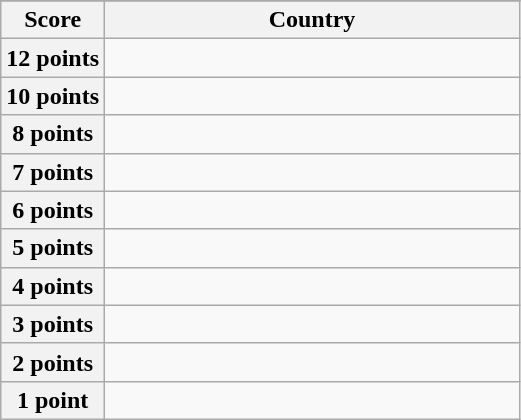<table class="wikitable">
<tr>
</tr>
<tr>
<th scope="col" width="20%">Score</th>
<th scope="col">Country</th>
</tr>
<tr>
<th scope="row">12 points</th>
<td></td>
</tr>
<tr>
<th scope="row">10 points</th>
<td></td>
</tr>
<tr>
<th scope="row">8 points</th>
<td></td>
</tr>
<tr>
<th scope="row">7 points</th>
<td></td>
</tr>
<tr>
<th scope="row">6 points</th>
<td></td>
</tr>
<tr>
<th scope="row">5 points</th>
<td></td>
</tr>
<tr>
<th scope="row">4 points</th>
<td></td>
</tr>
<tr>
<th scope="row">3 points</th>
<td></td>
</tr>
<tr>
<th scope="row">2 points</th>
<td></td>
</tr>
<tr>
<th scope="row">1 point</th>
<td></td>
</tr>
</table>
